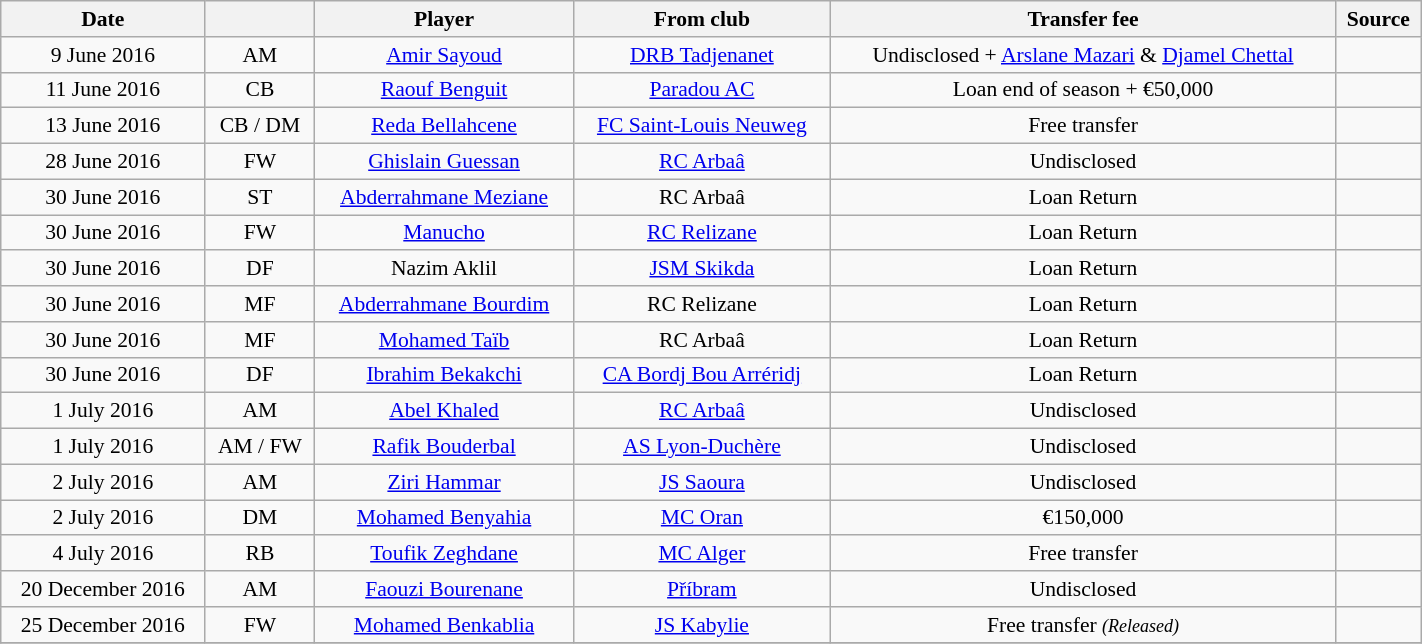<table class="wikitable sortable" style="width:75%; text-align:center; font-size:90%; text-align:centre;">
<tr>
<th>Date</th>
<th></th>
<th>Player</th>
<th>From club</th>
<th>Transfer fee</th>
<th>Source</th>
</tr>
<tr>
<td>9 June 2016</td>
<td>AM</td>
<td> <a href='#'>Amir Sayoud</a></td>
<td> <a href='#'>DRB Tadjenanet</a></td>
<td>Undisclosed + <a href='#'>Arslane Mazari</a> & <a href='#'>Djamel Chettal</a></td>
<td></td>
</tr>
<tr>
<td>11 June 2016</td>
<td>CB</td>
<td> <a href='#'>Raouf Benguit</a></td>
<td> <a href='#'>Paradou AC</a></td>
<td>Loan end of season + €50,000</td>
<td></td>
</tr>
<tr>
<td>13 June 2016</td>
<td>CB / DM</td>
<td> <a href='#'>Reda Bellahcene</a></td>
<td> <a href='#'>FC Saint-Louis Neuweg</a></td>
<td>Free transfer</td>
<td></td>
</tr>
<tr>
<td>28 June 2016</td>
<td>FW</td>
<td> <a href='#'>Ghislain Guessan</a></td>
<td> <a href='#'>RC Arbaâ</a></td>
<td>Undisclosed</td>
<td></td>
</tr>
<tr>
<td>30 June 2016</td>
<td>ST</td>
<td> <a href='#'>Abderrahmane Meziane</a></td>
<td> RC Arbaâ</td>
<td>Loan Return</td>
<td></td>
</tr>
<tr>
<td>30 June 2016</td>
<td>FW</td>
<td> <a href='#'>Manucho</a></td>
<td> <a href='#'>RC Relizane</a></td>
<td>Loan Return</td>
<td></td>
</tr>
<tr>
<td>30 June 2016</td>
<td>DF</td>
<td> Nazim Aklil</td>
<td> <a href='#'>JSM Skikda</a></td>
<td>Loan Return</td>
<td></td>
</tr>
<tr>
<td>30 June 2016</td>
<td>MF</td>
<td> <a href='#'>Abderrahmane Bourdim</a></td>
<td> RC Relizane</td>
<td>Loan Return</td>
<td></td>
</tr>
<tr>
<td>30 June 2016</td>
<td>MF</td>
<td> <a href='#'>Mohamed Taïb</a></td>
<td> RC Arbaâ</td>
<td>Loan Return</td>
<td></td>
</tr>
<tr>
<td>30 June 2016</td>
<td>DF</td>
<td> <a href='#'>Ibrahim Bekakchi</a></td>
<td> <a href='#'>CA Bordj Bou Arréridj</a></td>
<td>Loan Return</td>
<td></td>
</tr>
<tr>
<td>1 July 2016</td>
<td>AM</td>
<td> <a href='#'>Abel Khaled</a></td>
<td> <a href='#'>RC Arbaâ</a></td>
<td>Undisclosed</td>
<td></td>
</tr>
<tr>
<td>1 July 2016</td>
<td>AM / FW</td>
<td> <a href='#'>Rafik Bouderbal</a></td>
<td> <a href='#'>AS Lyon-Duchère</a></td>
<td>Undisclosed</td>
<td></td>
</tr>
<tr>
<td>2 July 2016</td>
<td>AM</td>
<td> <a href='#'>Ziri Hammar</a></td>
<td> <a href='#'>JS Saoura</a></td>
<td>Undisclosed</td>
<td></td>
</tr>
<tr>
<td>2 July 2016</td>
<td>DM</td>
<td> <a href='#'>Mohamed Benyahia</a></td>
<td> <a href='#'>MC Oran</a></td>
<td>€150,000</td>
<td></td>
</tr>
<tr>
<td>4 July 2016</td>
<td>RB</td>
<td> <a href='#'>Toufik Zeghdane</a></td>
<td> <a href='#'>MC Alger</a></td>
<td>Free transfer</td>
<td></td>
</tr>
<tr>
<td>20 December 2016</td>
<td>AM</td>
<td> <a href='#'>Faouzi Bourenane</a></td>
<td> <a href='#'>Příbram</a></td>
<td>Undisclosed</td>
<td></td>
</tr>
<tr>
<td>25 December 2016</td>
<td>FW</td>
<td> <a href='#'>Mohamed Benkablia</a></td>
<td> <a href='#'>JS Kabylie</a></td>
<td>Free transfer <small><em>(Released)</em></small></td>
<td></td>
</tr>
<tr>
</tr>
</table>
